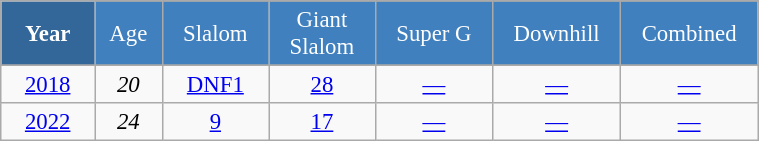<table class="wikitable" style="font-size:95%; text-align:center; border:grey solid 1px; border-collapse:collapse;" width="40%">
<tr style="background-color:#369; color:white;">
<td rowspan="2" colspan="1" width="6%"><strong>Year</strong></td>
</tr>
<tr style="background-color:#4180be; color:white;">
<td width="3%">Age</td>
<td width="5%">Slalom</td>
<td width="5%">Giant<br>Slalom</td>
<td width="5%">Super G</td>
<td width="5%">Downhill</td>
<td width="5%">Combined</td>
</tr>
<tr style="background-color:#8CB2D8; color:white;">
</tr>
<tr>
<td><a href='#'>2018</a></td>
<td><em>20</em></td>
<td><a href='#'>DNF1</a></td>
<td><a href='#'>28</a></td>
<td><a href='#'>—</a></td>
<td><a href='#'>—</a></td>
<td><a href='#'>—</a></td>
</tr>
<tr>
<td><a href='#'>2022</a></td>
<td><em>24</em></td>
<td><a href='#'>9</a></td>
<td><a href='#'>17</a></td>
<td><a href='#'>—</a></td>
<td><a href='#'>—</a></td>
<td><a href='#'>—</a></td>
</tr>
</table>
